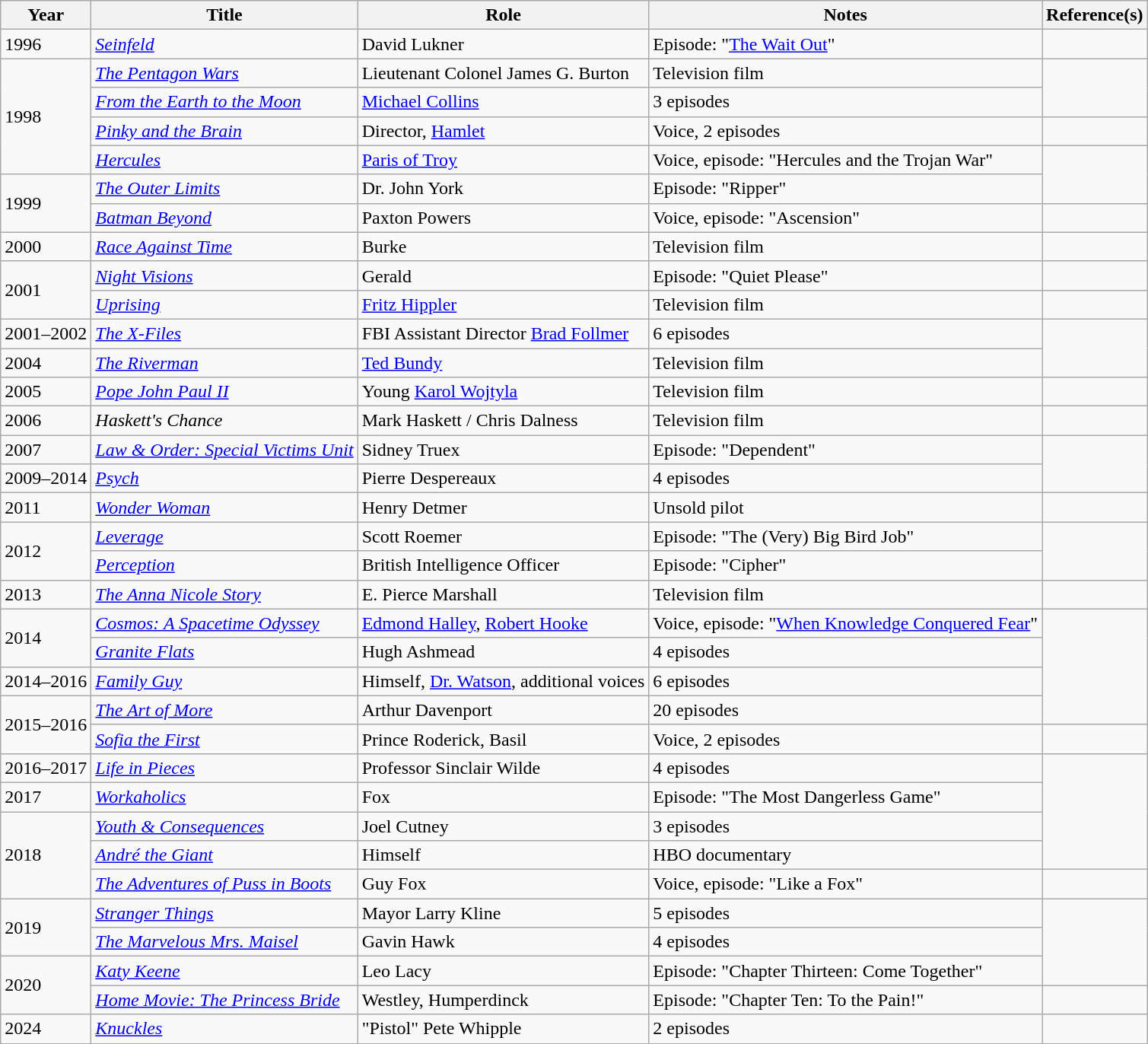<table class="wikitable sortable">
<tr>
<th>Year</th>
<th>Title</th>
<th>Role</th>
<th class="unsortable">Notes</th>
<th class="unsortable">Reference(s)</th>
</tr>
<tr>
<td>1996</td>
<td><em><a href='#'>Seinfeld</a></em></td>
<td>David Lukner</td>
<td>Episode: "<a href='#'>The Wait Out</a>"</td>
<td></td>
</tr>
<tr>
<td rowspan=4>1998</td>
<td data-sort-value="Pentagon Wars, The"><em><a href='#'>The Pentagon Wars</a></em></td>
<td>Lieutenant Colonel James G. Burton</td>
<td>Television film</td>
<td rowspan="2"></td>
</tr>
<tr>
<td><em><a href='#'>From the Earth to the Moon</a></em></td>
<td><a href='#'>Michael Collins</a></td>
<td>3 episodes</td>
</tr>
<tr>
<td><em><a href='#'>Pinky and the Brain</a></em></td>
<td>Director, <a href='#'>Hamlet</a></td>
<td>Voice, 2 episodes</td>
<td></td>
</tr>
<tr>
<td><em><a href='#'>Hercules</a></em></td>
<td><a href='#'>Paris of Troy</a></td>
<td>Voice, episode: "Hercules and the Trojan War"</td>
<td rowspan="2"></td>
</tr>
<tr>
<td rowspan=2>1999</td>
<td data-sort-value="Outer Limits, The"><em><a href='#'>The Outer Limits</a></em></td>
<td>Dr. John York</td>
<td>Episode: "Ripper"</td>
</tr>
<tr>
<td><em><a href='#'>Batman Beyond</a></em></td>
<td>Paxton Powers</td>
<td>Voice, episode: "Ascension"</td>
<td></td>
</tr>
<tr>
<td>2000</td>
<td><em><a href='#'>Race Against Time</a></em></td>
<td>Burke</td>
<td>Television film</td>
<td></td>
</tr>
<tr>
<td rowspan=2>2001</td>
<td><em><a href='#'>Night Visions</a></em></td>
<td>Gerald</td>
<td>Episode: "Quiet Please"</td>
<td></td>
</tr>
<tr>
<td><em><a href='#'>Uprising</a></em></td>
<td><a href='#'>Fritz Hippler</a></td>
<td>Television film</td>
<td></td>
</tr>
<tr>
<td>2001–2002</td>
<td data-sort-value="X-Files, The"><em><a href='#'>The X-Files</a></em></td>
<td>FBI Assistant Director <a href='#'>Brad Follmer</a></td>
<td>6 episodes</td>
<td rowspan="2"></td>
</tr>
<tr>
<td>2004</td>
<td><em><a href='#'>The Riverman</a></em></td>
<td><a href='#'>Ted Bundy</a></td>
<td>Television film</td>
</tr>
<tr>
<td>2005</td>
<td><em><a href='#'>Pope John Paul II</a></em></td>
<td>Young <a href='#'>Karol Wojtyla</a></td>
<td>Television film</td>
<td></td>
</tr>
<tr>
<td>2006</td>
<td><em>Haskett's Chance</em></td>
<td>Mark Haskett / Chris Dalness</td>
<td>Television film</td>
<td></td>
</tr>
<tr>
<td>2007</td>
<td><em><a href='#'>Law & Order: Special Victims Unit</a></em></td>
<td>Sidney Truex</td>
<td>Episode: "Dependent"</td>
<td rowspan="2"></td>
</tr>
<tr>
<td>2009–2014</td>
<td><em><a href='#'>Psych</a></em></td>
<td>Pierre Despereaux</td>
<td>4 episodes</td>
</tr>
<tr>
<td>2011</td>
<td><em><a href='#'>Wonder Woman</a></em></td>
<td>Henry Detmer</td>
<td>Unsold pilot</td>
<td></td>
</tr>
<tr>
<td rowspan=2>2012</td>
<td><em><a href='#'>Leverage</a></em></td>
<td>Scott Roemer</td>
<td>Episode: "The (Very) Big Bird Job"</td>
<td rowspan="2"></td>
</tr>
<tr>
<td><em><a href='#'>Perception</a></em></td>
<td>British Intelligence Officer</td>
<td>Episode: "Cipher"</td>
</tr>
<tr>
<td>2013</td>
<td data-sort-value="Anna Nicole Story, The"><em><a href='#'>The Anna Nicole Story</a></em></td>
<td>E. Pierce Marshall</td>
<td>Television film</td>
<td></td>
</tr>
<tr>
<td rowspan=2>2014</td>
<td><em><a href='#'>Cosmos: A Spacetime Odyssey</a></em></td>
<td><a href='#'>Edmond Halley</a>, <a href='#'>Robert Hooke</a></td>
<td>Voice, episode: "<a href='#'>When Knowledge Conquered Fear</a>"</td>
<td rowspan="4"></td>
</tr>
<tr>
<td><em><a href='#'>Granite Flats</a></em></td>
<td>Hugh Ashmead</td>
<td>4 episodes</td>
</tr>
<tr>
<td>2014–2016</td>
<td><em><a href='#'>Family Guy</a></em></td>
<td>Himself, <a href='#'>Dr. Watson</a>, additional voices</td>
<td>6 episodes</td>
</tr>
<tr>
<td rowspan=2>2015–2016</td>
<td data-sort-value="Art of More, The"><em><a href='#'>The Art of More</a></em></td>
<td>Arthur Davenport</td>
<td>20 episodes</td>
</tr>
<tr>
<td><em><a href='#'>Sofia the First</a></em></td>
<td>Prince Roderick, Basil</td>
<td>Voice, 2 episodes</td>
<td></td>
</tr>
<tr>
<td>2016–2017</td>
<td><em><a href='#'>Life in Pieces</a></em></td>
<td>Professor Sinclair Wilde</td>
<td>4 episodes</td>
<td rowspan="4"></td>
</tr>
<tr>
<td>2017</td>
<td><em><a href='#'>Workaholics</a></em></td>
<td>Fox</td>
<td>Episode: "The Most Dangerless Game"</td>
</tr>
<tr>
<td rowspan="3">2018</td>
<td><em><a href='#'>Youth & Consequences</a></em></td>
<td>Joel Cutney</td>
<td>3 episodes</td>
</tr>
<tr>
<td><em><a href='#'>André the Giant</a></em></td>
<td>Himself</td>
<td>HBO documentary</td>
</tr>
<tr>
<td><em><a href='#'>The Adventures of Puss in Boots</a></em></td>
<td>Guy Fox</td>
<td>Voice, episode: "Like a Fox"</td>
<td></td>
</tr>
<tr>
<td rowspan=2>2019</td>
<td><em><a href='#'>Stranger Things</a></em></td>
<td>Mayor Larry Kline</td>
<td>5 episodes</td>
<td rowspan="3"></td>
</tr>
<tr>
<td><em><a href='#'>The Marvelous Mrs. Maisel</a></em></td>
<td>Gavin Hawk</td>
<td>4 episodes</td>
</tr>
<tr>
<td rowspan=2>2020</td>
<td><em><a href='#'>Katy Keene</a></em></td>
<td>Leo Lacy</td>
<td>Episode: "Chapter Thirteen: Come Together"</td>
</tr>
<tr>
<td><em><a href='#'>Home Movie: The Princess Bride</a></em></td>
<td>Westley, Humperdinck</td>
<td>Episode: "Chapter Ten: To the Pain!"</td>
<td></td>
</tr>
<tr>
<td>2024</td>
<td><em><a href='#'>Knuckles</a></em></td>
<td>"Pistol" Pete Whipple</td>
<td>2 episodes</td>
<td></td>
</tr>
</table>
